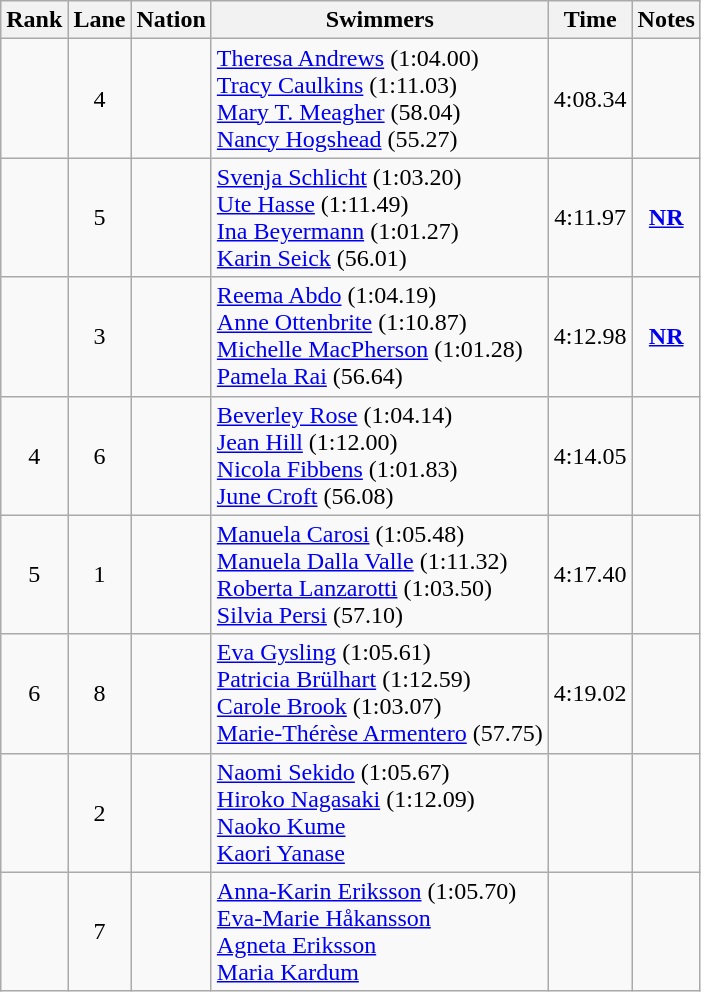<table class="wikitable sortable" style="text-align:center">
<tr>
<th>Rank</th>
<th>Lane</th>
<th>Nation</th>
<th>Swimmers</th>
<th>Time</th>
<th>Notes</th>
</tr>
<tr>
<td></td>
<td>4</td>
<td align=left></td>
<td align=left><a href='#'>Theresa Andrews</a> (1:04.00)<br><a href='#'>Tracy Caulkins</a> (1:11.03)<br><a href='#'>Mary T. Meagher</a> (58.04)<br><a href='#'>Nancy Hogshead</a> (55.27)</td>
<td>4:08.34</td>
<td></td>
</tr>
<tr>
<td></td>
<td>5</td>
<td align=left></td>
<td align=left><a href='#'>Svenja Schlicht</a> (1:03.20)<br><a href='#'>Ute Hasse</a> (1:11.49)<br><a href='#'>Ina Beyermann</a> (1:01.27)<br><a href='#'>Karin Seick</a> (56.01)</td>
<td>4:11.97</td>
<td><strong><a href='#'>NR</a></strong></td>
</tr>
<tr>
<td></td>
<td>3</td>
<td align=left></td>
<td align=left><a href='#'>Reema Abdo</a> (1:04.19)<br><a href='#'>Anne Ottenbrite</a> (1:10.87)<br><a href='#'>Michelle MacPherson</a> (1:01.28)<br><a href='#'>Pamela Rai</a> (56.64)</td>
<td>4:12.98</td>
<td><strong><a href='#'>NR</a></strong></td>
</tr>
<tr>
<td>4</td>
<td>6</td>
<td align=left></td>
<td align=left><a href='#'>Beverley Rose</a> (1:04.14)<br><a href='#'>Jean Hill</a> (1:12.00)<br><a href='#'>Nicola Fibbens</a> (1:01.83)<br><a href='#'>June Croft</a> (56.08)</td>
<td>4:14.05</td>
<td></td>
</tr>
<tr>
<td>5</td>
<td>1</td>
<td align=left></td>
<td align=left><a href='#'>Manuela Carosi</a> (1:05.48)<br><a href='#'>Manuela Dalla Valle</a> (1:11.32)<br><a href='#'>Roberta Lanzarotti</a> (1:03.50)<br><a href='#'>Silvia Persi</a> (57.10)</td>
<td>4:17.40</td>
<td></td>
</tr>
<tr>
<td>6</td>
<td>8</td>
<td align=left></td>
<td align=left><a href='#'>Eva Gysling</a> (1:05.61)<br><a href='#'>Patricia Brülhart</a> (1:12.59)<br><a href='#'>Carole Brook</a> (1:03.07)<br><a href='#'>Marie-Thérèse Armentero</a> (57.75)</td>
<td>4:19.02</td>
<td></td>
</tr>
<tr>
<td></td>
<td>2</td>
<td align=left></td>
<td align=left><a href='#'>Naomi Sekido</a> (1:05.67)<br><a href='#'>Hiroko Nagasaki</a> (1:12.09)<br><a href='#'>Naoko Kume</a><br><a href='#'>Kaori Yanase</a></td>
<td></td>
<td></td>
</tr>
<tr>
<td></td>
<td>7</td>
<td align=left></td>
<td align=left><a href='#'>Anna-Karin Eriksson</a> (1:05.70)<br><a href='#'>Eva-Marie Håkansson</a><br><a href='#'>Agneta Eriksson</a><br><a href='#'>Maria Kardum</a></td>
<td></td>
<td></td>
</tr>
</table>
